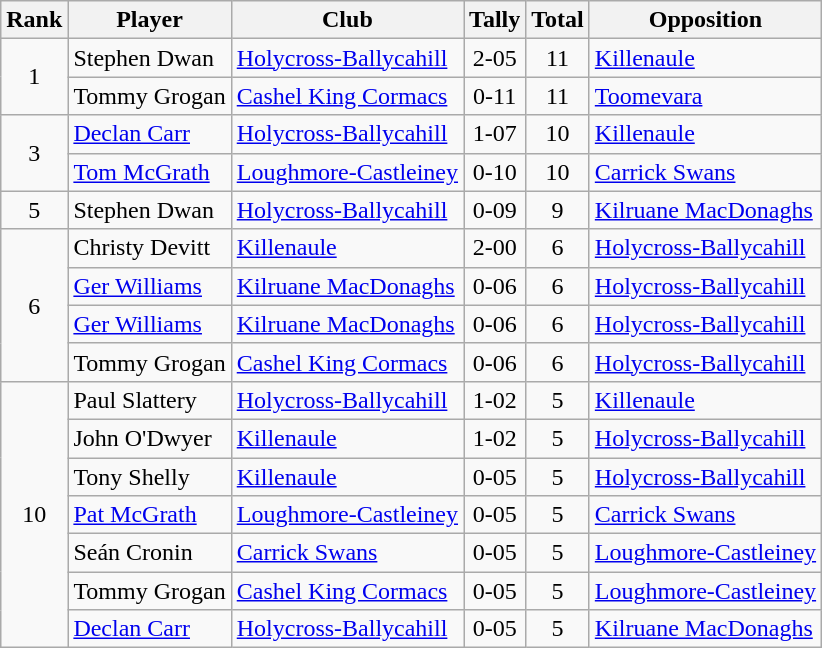<table class="wikitable">
<tr>
<th>Rank</th>
<th>Player</th>
<th>Club</th>
<th>Tally</th>
<th>Total</th>
<th>Opposition</th>
</tr>
<tr>
<td rowspan="2" style="text-align:center;">1</td>
<td>Stephen Dwan</td>
<td><a href='#'>Holycross-Ballycahill</a></td>
<td align=center>2-05</td>
<td align=center>11</td>
<td><a href='#'>Killenaule</a></td>
</tr>
<tr>
<td>Tommy Grogan</td>
<td><a href='#'>Cashel King Cormacs</a></td>
<td align=center>0-11</td>
<td align=center>11</td>
<td><a href='#'>Toomevara</a></td>
</tr>
<tr>
<td rowspan="2" style="text-align:center;">3</td>
<td><a href='#'>Declan Carr</a></td>
<td><a href='#'>Holycross-Ballycahill</a></td>
<td align=center>1-07</td>
<td align=center>10</td>
<td><a href='#'>Killenaule</a></td>
</tr>
<tr>
<td><a href='#'>Tom McGrath</a></td>
<td><a href='#'>Loughmore-Castleiney</a></td>
<td align=center>0-10</td>
<td align=center>10</td>
<td><a href='#'>Carrick Swans</a></td>
</tr>
<tr>
<td rowspan="1" style="text-align:center;">5</td>
<td>Stephen Dwan</td>
<td><a href='#'>Holycross-Ballycahill</a></td>
<td align=center>0-09</td>
<td align=center>9</td>
<td><a href='#'>Kilruane MacDonaghs</a></td>
</tr>
<tr>
<td rowspan="4" style="text-align:center;">6</td>
<td>Christy Devitt</td>
<td><a href='#'>Killenaule</a></td>
<td align=center>2-00</td>
<td align=center>6</td>
<td><a href='#'>Holycross-Ballycahill</a></td>
</tr>
<tr>
<td><a href='#'>Ger Williams</a></td>
<td><a href='#'>Kilruane MacDonaghs</a></td>
<td align=center>0-06</td>
<td align=center>6</td>
<td><a href='#'>Holycross-Ballycahill</a></td>
</tr>
<tr>
<td><a href='#'>Ger Williams</a></td>
<td><a href='#'>Kilruane MacDonaghs</a></td>
<td align=center>0-06</td>
<td align=center>6</td>
<td><a href='#'>Holycross-Ballycahill</a></td>
</tr>
<tr>
<td>Tommy Grogan</td>
<td><a href='#'>Cashel King Cormacs</a></td>
<td align=center>0-06</td>
<td align=center>6</td>
<td><a href='#'>Holycross-Ballycahill</a></td>
</tr>
<tr>
<td rowspan="7" style="text-align:center;">10</td>
<td>Paul Slattery</td>
<td><a href='#'>Holycross-Ballycahill</a></td>
<td align=center>1-02</td>
<td align=center>5</td>
<td><a href='#'>Killenaule</a></td>
</tr>
<tr>
<td>John O'Dwyer</td>
<td><a href='#'>Killenaule</a></td>
<td align=center>1-02</td>
<td align=center>5</td>
<td><a href='#'>Holycross-Ballycahill</a></td>
</tr>
<tr>
<td>Tony Shelly</td>
<td><a href='#'>Killenaule</a></td>
<td align=center>0-05</td>
<td align=center>5</td>
<td><a href='#'>Holycross-Ballycahill</a></td>
</tr>
<tr>
<td><a href='#'>Pat McGrath</a></td>
<td><a href='#'>Loughmore-Castleiney</a></td>
<td align=center>0-05</td>
<td align=center>5</td>
<td><a href='#'>Carrick Swans</a></td>
</tr>
<tr>
<td>Seán Cronin</td>
<td><a href='#'>Carrick Swans</a></td>
<td align=center>0-05</td>
<td align=center>5</td>
<td><a href='#'>Loughmore-Castleiney</a></td>
</tr>
<tr>
<td>Tommy Grogan</td>
<td><a href='#'>Cashel King Cormacs</a></td>
<td align=center>0-05</td>
<td align=center>5</td>
<td><a href='#'>Loughmore-Castleiney</a></td>
</tr>
<tr>
<td><a href='#'>Declan Carr</a></td>
<td><a href='#'>Holycross-Ballycahill</a></td>
<td align=center>0-05</td>
<td align=center>5</td>
<td><a href='#'>Kilruane MacDonaghs</a></td>
</tr>
</table>
